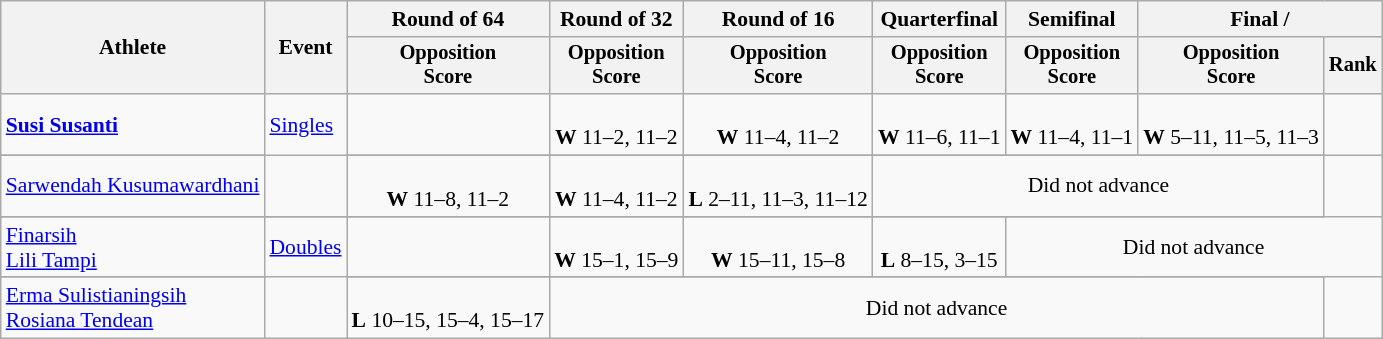<table class=wikitable style="font-size:90%">
<tr>
<th rowspan="2">Athlete</th>
<th rowspan="2">Event</th>
<th>Round of 64</th>
<th>Round of 32</th>
<th>Round of 16</th>
<th>Quarterfinal</th>
<th>Semifinal</th>
<th colspan=2>Final / </th>
</tr>
<tr style="font-size:95%">
<th>Opposition<br>Score</th>
<th>Opposition<br>Score</th>
<th>Opposition<br>Score</th>
<th>Opposition<br>Score</th>
<th>Opposition<br>Score</th>
<th>Opposition<br>Score</th>
<th>Rank</th>
</tr>
<tr align=center>
<td align=left><strong><a href='#'>Susi Susanti</a></strong></td>
<td align=left rowspan=2><a href='#'>Singles</a></td>
<td></td>
<td><br><strong>W</strong> 11–2, 11–2</td>
<td><br><strong>W</strong> 11–4, 11–2</td>
<td><br><strong>W</strong> 11–6, 11–1</td>
<td><br><strong>W</strong> 11–4, 11–1</td>
<td><br><strong>W</strong> 5–11, 11–5, 11–3</td>
<td></td>
</tr>
<tr>
</tr>
<tr align=center>
<td align=left><a href='#'>Sarwendah Kusumawardhani</a></td>
<td></td>
<td><br><strong>W</strong> 11–8, 11–2</td>
<td><br><strong>W</strong> 11–4, 11–2</td>
<td><br><strong>L</strong> 2–11, 11–3, 11–12</td>
<td colspan=3>Did not advance</td>
</tr>
<tr>
</tr>
<tr align=center>
<td align=left><a href='#'>Finarsih</a> <br> <a href='#'>Lili Tampi</a></td>
<td align=left rowspan=2><a href='#'>Doubles</a></td>
<td></td>
<td><br><strong>W</strong> 15–1, 15–9</td>
<td><br><strong>W</strong> 15–11, 15–8</td>
<td><br><strong>L</strong> 8–15, 3–15</td>
<td colspan=3>Did not advance</td>
</tr>
<tr>
</tr>
<tr align=center>
<td align=left><a href='#'>Erma Sulistianingsih</a> <br> <a href='#'>Rosiana Tendean</a></td>
<td></td>
<td><br><strong>L</strong> 10–15, 15–4, 15–17</td>
<td colspan=5>Did not advance</td>
</tr>
</table>
